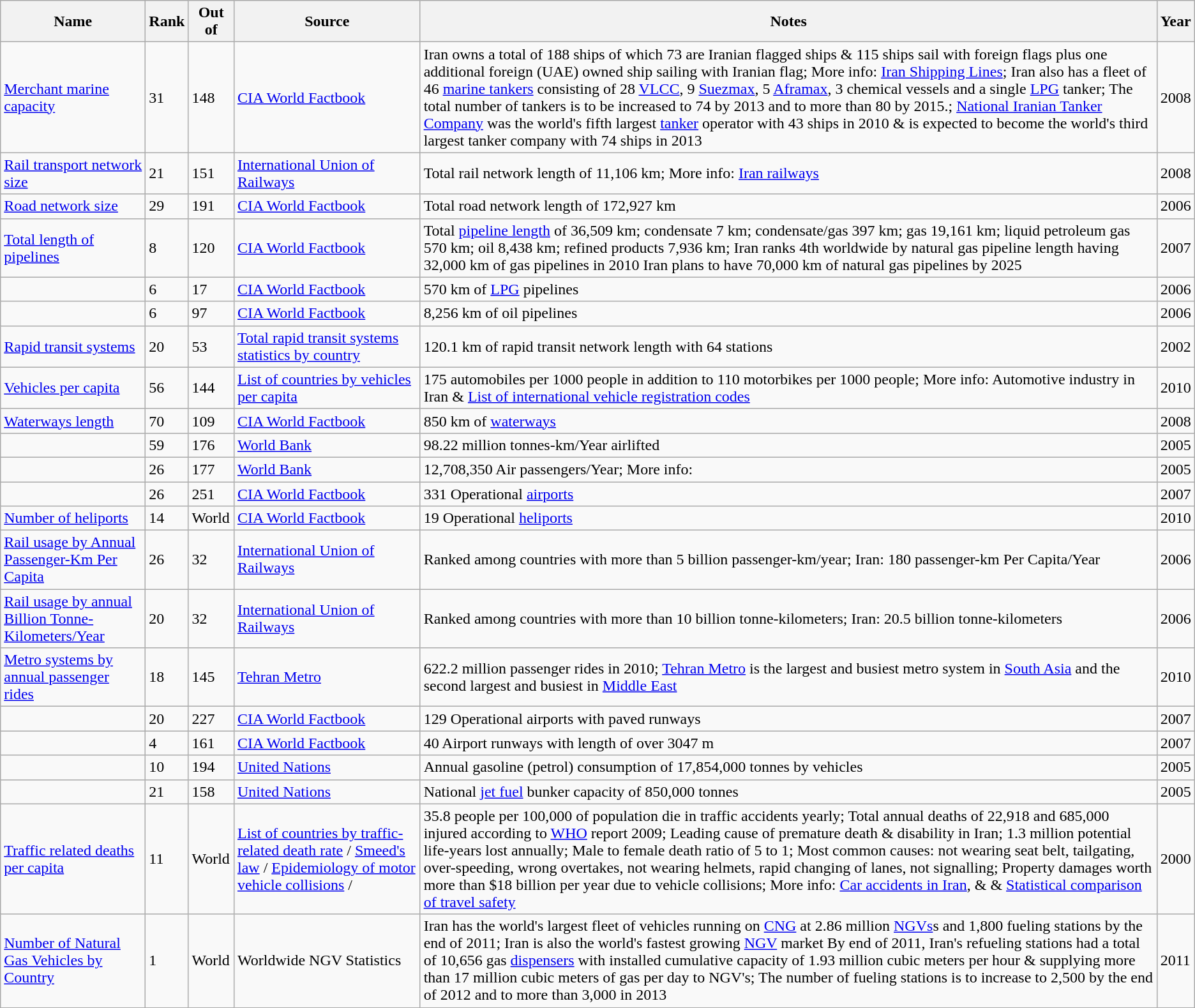<table class="wikitable sortable" style="text-align:left">
<tr>
<th>Name</th>
<th>Rank</th>
<th>Out of</th>
<th>Source</th>
<th>Notes</th>
<th>Year</th>
</tr>
<tr>
<td><a href='#'>Merchant marine capacity</a></td>
<td>31</td>
<td>148</td>
<td><a href='#'>CIA World Factbook</a></td>
<td>Iran owns a total of 188 ships of which 73 are Iranian flagged ships & 115 ships sail with foreign flags plus one additional foreign (UAE) owned ship sailing with Iranian flag; More info: <a href='#'>Iran Shipping Lines</a>; Iran also has a fleet of 46 <a href='#'>marine tankers</a> consisting of 28 <a href='#'>VLCC</a>, 9 <a href='#'>Suezmax</a>, 5 <a href='#'>Aframax</a>, 3 chemical vessels and a single <a href='#'>LPG</a> tanker; The total number of tankers is to be increased to 74 by 2013 and to more than 80 by 2015.; <a href='#'>National Iranian Tanker Company</a> was the world's fifth largest <a href='#'>tanker</a> operator with 43 ships in 2010 & is expected to become the world's third largest tanker company with 74 ships in 2013</td>
<td>2008</td>
</tr>
<tr>
<td><a href='#'>Rail transport network size</a></td>
<td>21</td>
<td>151</td>
<td><a href='#'>International Union of Railways</a></td>
<td>Total rail network length of 11,106 km; More info: <a href='#'>Iran railways</a></td>
<td>2008</td>
</tr>
<tr>
<td><a href='#'>Road network size</a></td>
<td>29</td>
<td>191</td>
<td><a href='#'>CIA World Factbook</a></td>
<td>Total road network length of 172,927 km</td>
<td>2006</td>
</tr>
<tr>
<td><a href='#'>Total length of pipelines</a></td>
<td>8</td>
<td>120</td>
<td><a href='#'>CIA World Factbook</a></td>
<td>Total <a href='#'>pipeline length</a> of 36,509 km; condensate 7 km; condensate/gas 397 km; gas 19,161 km; liquid petroleum gas 570 km; oil 8,438 km; refined products 7,936 km; Iran ranks 4th worldwide by natural gas pipeline length having 32,000 km of gas pipelines in 2010 Iran plans to have 70,000 km of natural gas pipelines by 2025</td>
<td>2007</td>
</tr>
<tr>
<td></td>
<td>6</td>
<td>17</td>
<td><a href='#'>CIA World Factbook</a></td>
<td>570 km of <a href='#'>LPG</a> pipelines</td>
<td>2006</td>
</tr>
<tr>
<td></td>
<td>6</td>
<td>97</td>
<td><a href='#'>CIA World Factbook</a></td>
<td>8,256 km of oil pipelines</td>
<td>2006</td>
</tr>
<tr>
<td><a href='#'>Rapid transit systems</a></td>
<td>20</td>
<td>53</td>
<td><a href='#'>Total rapid transit systems statistics by country</a></td>
<td>120.1 km of rapid transit network length with 64 stations</td>
<td>2002</td>
</tr>
<tr>
<td><a href='#'>Vehicles per capita</a></td>
<td>56</td>
<td>144</td>
<td><a href='#'>List of countries by vehicles per capita</a></td>
<td>175 automobiles per 1000 people in addition to 110 motorbikes per 1000 people; More info: Automotive industry in Iran & <a href='#'>List of international vehicle registration codes</a></td>
<td>2010</td>
</tr>
<tr>
<td><a href='#'>Waterways length</a></td>
<td>70</td>
<td>109</td>
<td><a href='#'>CIA World Factbook</a></td>
<td>850 km of <a href='#'>waterways</a></td>
<td>2008</td>
</tr>
<tr>
<td></td>
<td>59</td>
<td>176</td>
<td><a href='#'>World Bank</a></td>
<td>98.22 million tonnes-km/Year airlifted</td>
<td>2005</td>
</tr>
<tr>
<td></td>
<td>26</td>
<td>177</td>
<td><a href='#'>World Bank</a></td>
<td>12,708,350 Air passengers/Year; More info: </td>
<td>2005</td>
</tr>
<tr>
<td></td>
<td>26</td>
<td>251</td>
<td><a href='#'>CIA World Factbook</a></td>
<td>331 Operational <a href='#'>airports</a></td>
<td>2007</td>
</tr>
<tr>
<td><a href='#'>Number of heliports</a></td>
<td>14</td>
<td>World</td>
<td><a href='#'>CIA World Factbook</a></td>
<td>19 Operational <a href='#'>heliports</a></td>
<td>2010</td>
</tr>
<tr>
<td><a href='#'>Rail usage by Annual Passenger-Km Per Capita</a></td>
<td>26</td>
<td>32</td>
<td><a href='#'>International Union of Railways</a></td>
<td>Ranked among countries with more than 5 billion passenger-km/year; Iran: 180 passenger-km Per Capita/Year</td>
<td>2006</td>
</tr>
<tr>
<td><a href='#'>Rail usage by annual Billion Tonne-Kilometers/Year</a></td>
<td>20</td>
<td>32</td>
<td><a href='#'>International Union of Railways</a></td>
<td>Ranked among countries with more than 10 billion tonne-kilometers; Iran: 20.5 billion tonne-kilometers</td>
<td>2006</td>
</tr>
<tr>
<td><a href='#'>Metro systems by annual passenger rides</a></td>
<td>18</td>
<td>145</td>
<td><a href='#'>Tehran Metro</a></td>
<td>622.2 million passenger rides in 2010; <a href='#'>Tehran Metro</a> is the largest and busiest metro system in <a href='#'>South Asia</a> and the second largest and busiest in <a href='#'>Middle East</a></td>
<td>2010</td>
</tr>
<tr>
<td></td>
<td>20</td>
<td>227</td>
<td><a href='#'>CIA World Factbook</a></td>
<td>129 Operational airports with paved runways</td>
<td>2007</td>
</tr>
<tr>
<td></td>
<td>4</td>
<td>161</td>
<td><a href='#'>CIA World Factbook</a></td>
<td>40 Airport runways with length of over 3047 m</td>
<td>2007</td>
</tr>
<tr>
<td></td>
<td>10</td>
<td>194</td>
<td><a href='#'>United Nations</a></td>
<td>Annual gasoline (petrol) consumption of 17,854,000 tonnes by vehicles</td>
<td>2005</td>
</tr>
<tr>
<td></td>
<td>21</td>
<td>158</td>
<td><a href='#'>United Nations</a></td>
<td>National <a href='#'>jet fuel</a> bunker capacity of 850,000 tonnes</td>
<td>2005</td>
</tr>
<tr>
<td><a href='#'>Traffic related deaths per capita</a></td>
<td>11</td>
<td>World</td>
<td><a href='#'>List of countries by traffic-related death rate</a> / <a href='#'>Smeed's law</a> / <a href='#'>Epidemiology of motor vehicle collisions</a> / </td>
<td>35.8 people per 100,000 of population die in traffic accidents yearly; Total annual deaths of 22,918 and 685,000 injured according to <a href='#'>WHO</a> report 2009; Leading cause of premature death & disability in Iran; 1.3 million potential life-years lost annually; Male to female death ratio of 5 to 1; Most common causes: not wearing seat belt, tailgating, over-speeding, wrong overtakes, not wearing helmets, rapid changing of lanes, not signalling; Property damages worth more than $18 billion per year due to vehicle collisions; More info: <a href='#'>Car accidents in Iran</a>,  &  & <a href='#'>Statistical comparison of travel safety</a></td>
<td>2000</td>
</tr>
<tr>
<td><a href='#'>Number of Natural Gas Vehicles by Country</a></td>
<td>1</td>
<td>World</td>
<td>Worldwide NGV Statistics</td>
<td>Iran has the world's largest fleet of vehicles running on <a href='#'>CNG</a> at 2.86 million <a href='#'>NGVs</a>s and 1,800 fueling stations by the end of 2011; Iran is also the world's fastest growing <a href='#'>NGV</a> market By end of 2011, Iran's refueling stations had a total of 10,656 gas <a href='#'>dispensers</a> with installed cumulative capacity of 1.93 million cubic meters per hour & supplying more than 17 million cubic meters of gas per day to NGV's; The number of fueling stations is to increase to 2,500 by the end of 2012 and to more than 3,000 in 2013</td>
<td>2011</td>
</tr>
</table>
